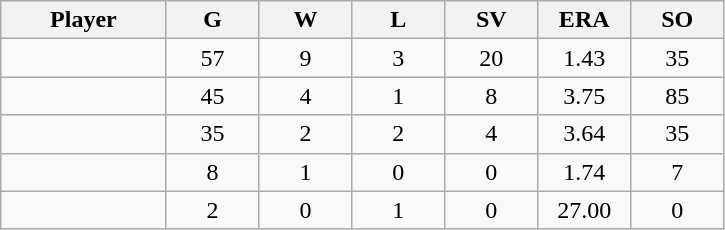<table class="wikitable sortable">
<tr>
<th bgcolor="#DDDDFF" width="16%">Player</th>
<th bgcolor="#DDDDFF" width="9%">G</th>
<th bgcolor="#DDDDFF" width="9%">W</th>
<th bgcolor="#DDDDFF" width="9%">L</th>
<th bgcolor="#DDDDFF" width="9%">SV</th>
<th bgcolor="#DDDDFF" width="9%">ERA</th>
<th bgcolor="#DDDDFF" width="9%">SO</th>
</tr>
<tr align="center">
<td></td>
<td>57</td>
<td>9</td>
<td>3</td>
<td>20</td>
<td>1.43</td>
<td>35</td>
</tr>
<tr align="center">
<td></td>
<td>45</td>
<td>4</td>
<td>1</td>
<td>8</td>
<td>3.75</td>
<td>85</td>
</tr>
<tr align="center">
<td></td>
<td>35</td>
<td>2</td>
<td>2</td>
<td>4</td>
<td>3.64</td>
<td>35</td>
</tr>
<tr align="center">
<td></td>
<td>8</td>
<td>1</td>
<td>0</td>
<td>0</td>
<td>1.74</td>
<td>7</td>
</tr>
<tr align="center">
<td></td>
<td>2</td>
<td>0</td>
<td>1</td>
<td>0</td>
<td>27.00</td>
<td>0</td>
</tr>
</table>
